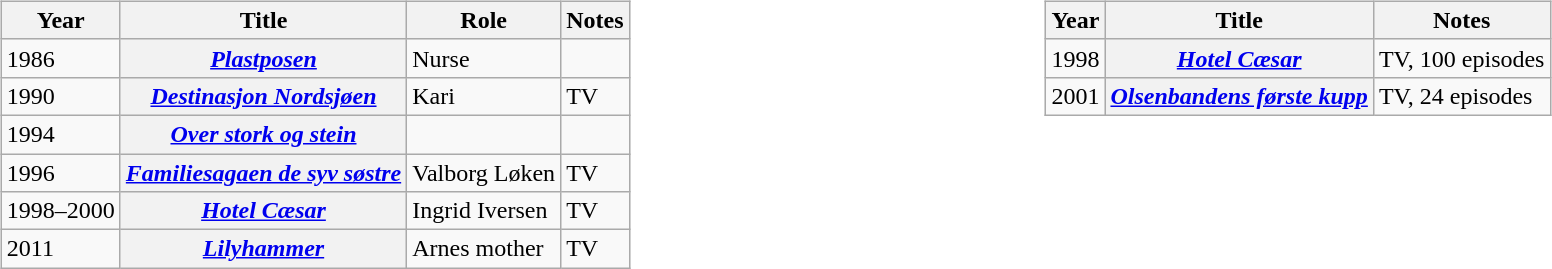<table width=100% border="0">
<tr>
<td valign="top"><br><table class="wikitable sortable" align="left">
<tr>
<th scope=col>Year</th>
<th scope=col>Title</th>
<th scope=col>Role</th>
<th scope=col>Notes</th>
</tr>
<tr>
<td>1986</td>
<th scope=row><em><a href='#'>Plastposen</a></em></th>
<td>Nurse</td>
<td></td>
</tr>
<tr>
<td>1990</td>
<th scope=row><em><a href='#'>Destinasjon Nordsjøen</a></em></th>
<td>Kari</td>
<td>TV</td>
</tr>
<tr>
<td>1994</td>
<th scope=row><em><a href='#'>Over stork og stein</a></em></th>
<td></td>
<td></td>
</tr>
<tr>
<td>1996</td>
<th scope=row><em><a href='#'>Familiesagaen de syv søstre</a></em></th>
<td>Valborg Løken</td>
<td>TV</td>
</tr>
<tr>
<td>1998–2000</td>
<th scope=row><em><a href='#'>Hotel Cæsar</a></em></th>
<td>Ingrid Iversen</td>
<td>TV</td>
</tr>
<tr>
<td>2011</td>
<th scope=row><em><a href='#'>Lilyhammer</a></em></th>
<td>Arnes mother</td>
<td>TV</td>
</tr>
</table>
</td>
<td valign="top"><br><table class="wikitable" align="left">
<tr>
<th scope=col>Year</th>
<th scope=col>Title</th>
<th scope=col>Notes</th>
</tr>
<tr>
<td>1998</td>
<th scope=row><em><a href='#'>Hotel Cæsar</a></em></th>
<td>TV, 100 episodes</td>
</tr>
<tr>
<td>2001</td>
<th scope=row><em><a href='#'>Olsenbandens første kupp</a></em></th>
<td>TV, 24 episodes</td>
</tr>
</table>
</td>
</tr>
</table>
